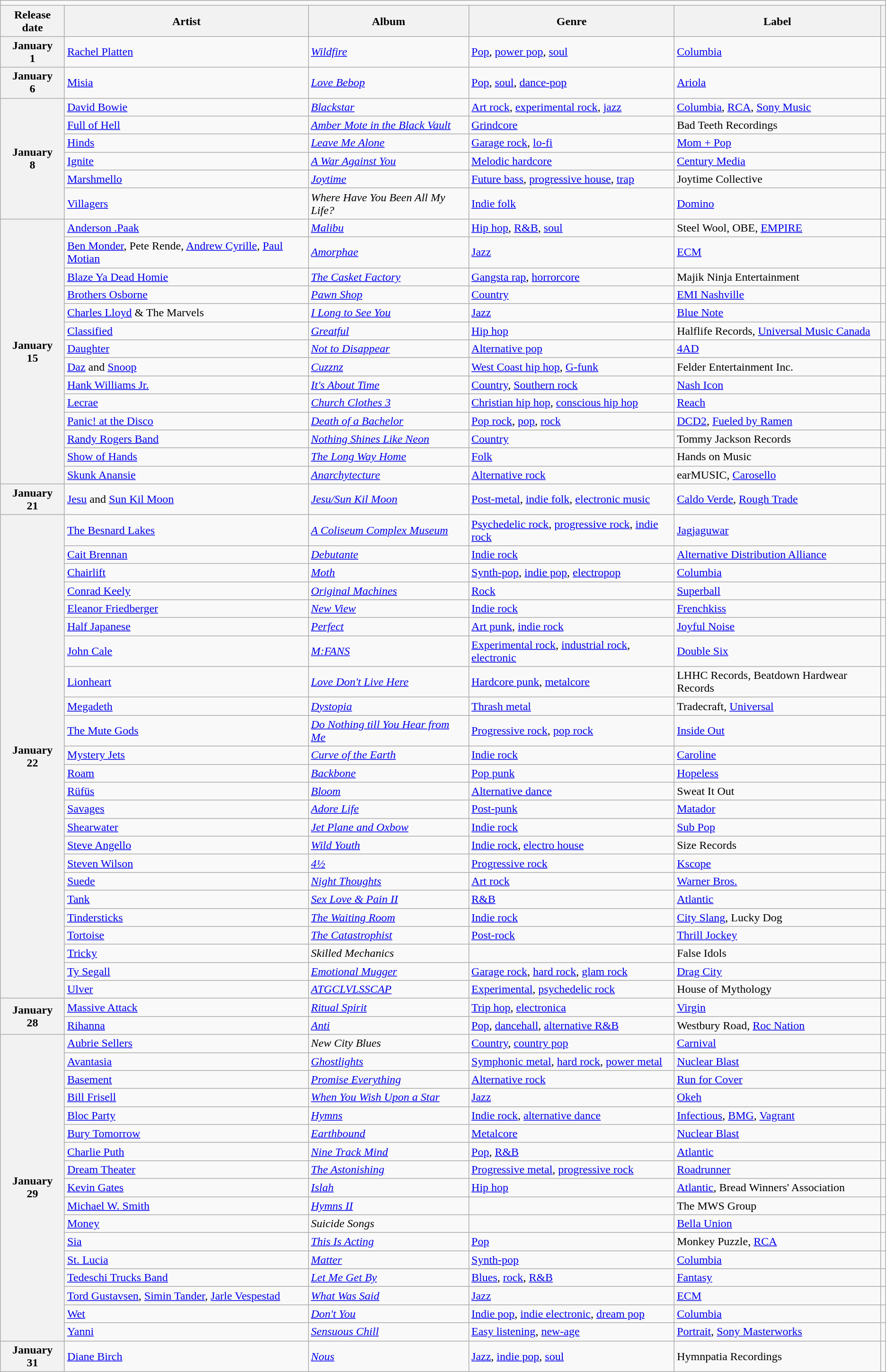<table class="wikitable plainrowheaders">
<tr>
<td colspan="6" style="text-align:center;"></td>
</tr>
<tr>
<th scope="col">Release date</th>
<th scope="col">Artist</th>
<th scope="col">Album</th>
<th scope="col">Genre</th>
<th scope="col">Label</th>
<th scope="col"></th>
</tr>
<tr>
<th scope="row" style="text-align:center;">January<br>1</th>
<td><a href='#'>Rachel Platten</a></td>
<td><em><a href='#'>Wildfire</a></em></td>
<td><a href='#'>Pop</a>, <a href='#'>power pop</a>, <a href='#'>soul</a></td>
<td><a href='#'>Columbia</a></td>
<td></td>
</tr>
<tr>
<th scope="row" style="text-align:center;">January<br>6</th>
<td><a href='#'>Misia</a></td>
<td><em><a href='#'>Love Bebop</a></em></td>
<td><a href='#'>Pop</a>, <a href='#'>soul</a>, <a href='#'>dance-pop</a></td>
<td><a href='#'>Ariola</a></td>
<td></td>
</tr>
<tr>
<th scope="row" rowspan="6" style="text-align:center;">January<br>8</th>
<td><a href='#'>David Bowie</a></td>
<td><em><a href='#'>Blackstar</a></em></td>
<td><a href='#'>Art rock</a>, <a href='#'>experimental rock</a>, <a href='#'>jazz</a></td>
<td><a href='#'>Columbia</a>, <a href='#'>RCA</a>, <a href='#'>Sony Music</a></td>
<td></td>
</tr>
<tr>
<td><a href='#'>Full of Hell</a></td>
<td><em><a href='#'>Amber Mote in the Black Vault</a></em></td>
<td><a href='#'>Grindcore</a></td>
<td>Bad Teeth Recordings</td>
<td></td>
</tr>
<tr>
<td><a href='#'>Hinds</a></td>
<td><em><a href='#'>Leave Me Alone</a></em></td>
<td><a href='#'>Garage rock</a>, <a href='#'>lo-fi</a></td>
<td><a href='#'>Mom + Pop</a></td>
<td></td>
</tr>
<tr>
<td><a href='#'>Ignite</a></td>
<td><em><a href='#'>A War Against You</a></em></td>
<td><a href='#'>Melodic hardcore</a></td>
<td><a href='#'>Century Media</a></td>
<td></td>
</tr>
<tr>
<td><a href='#'>Marshmello</a></td>
<td><em><a href='#'>Joytime</a></em></td>
<td><a href='#'>Future bass</a>, <a href='#'>progressive house</a>, <a href='#'>trap</a></td>
<td>Joytime Collective</td>
<td></td>
</tr>
<tr>
<td><a href='#'>Villagers</a></td>
<td><em>Where Have You Been All My Life?</em></td>
<td><a href='#'>Indie folk</a></td>
<td><a href='#'>Domino</a></td>
<td></td>
</tr>
<tr>
<th scope="row" rowspan="14" style="text-align:center;">January<br>15</th>
<td><a href='#'>Anderson .Paak</a></td>
<td><em><a href='#'>Malibu</a></em></td>
<td><a href='#'>Hip hop</a>, <a href='#'>R&B</a>, <a href='#'>soul</a></td>
<td>Steel Wool, OBE, <a href='#'>EMPIRE</a></td>
<td></td>
</tr>
<tr>
<td><a href='#'>Ben Monder</a>, Pete Rende, <a href='#'>Andrew Cyrille</a>, <a href='#'>Paul Motian</a></td>
<td><em><a href='#'>Amorphae</a></em></td>
<td><a href='#'>Jazz</a></td>
<td><a href='#'>ECM</a></td>
<td></td>
</tr>
<tr>
<td><a href='#'>Blaze Ya Dead Homie</a></td>
<td><em><a href='#'>The Casket Factory</a></em></td>
<td><a href='#'>Gangsta rap</a>, <a href='#'>horrorcore</a></td>
<td>Majik Ninja Entertainment</td>
<td></td>
</tr>
<tr>
<td><a href='#'>Brothers Osborne</a></td>
<td><em><a href='#'>Pawn Shop</a></em></td>
<td><a href='#'>Country</a></td>
<td><a href='#'>EMI Nashville</a></td>
<td></td>
</tr>
<tr>
<td><a href='#'>Charles Lloyd</a> & The Marvels</td>
<td><em><a href='#'>I Long to See You</a></em></td>
<td><a href='#'>Jazz</a></td>
<td><a href='#'>Blue Note</a></td>
<td></td>
</tr>
<tr>
<td><a href='#'>Classified</a></td>
<td><em><a href='#'>Greatful</a></em></td>
<td><a href='#'>Hip hop</a></td>
<td>Halflife Records, <a href='#'>Universal Music Canada</a></td>
<td></td>
</tr>
<tr>
<td><a href='#'>Daughter</a></td>
<td><em><a href='#'>Not to Disappear</a></em></td>
<td><a href='#'>Alternative pop</a></td>
<td><a href='#'>4AD</a></td>
<td></td>
</tr>
<tr>
<td><a href='#'>Daz</a> and <a href='#'>Snoop</a></td>
<td><em><a href='#'>Cuzznz</a></em></td>
<td><a href='#'>West Coast hip hop</a>, <a href='#'>G-funk</a></td>
<td>Felder Entertainment Inc.</td>
<td></td>
</tr>
<tr>
<td><a href='#'>Hank Williams Jr.</a></td>
<td><em><a href='#'>It's About Time</a></em></td>
<td><a href='#'>Country</a>, <a href='#'>Southern rock</a></td>
<td><a href='#'>Nash Icon</a></td>
<td></td>
</tr>
<tr>
<td><a href='#'>Lecrae</a></td>
<td><em><a href='#'>Church Clothes 3</a></em></td>
<td><a href='#'>Christian hip hop</a>, <a href='#'>conscious hip hop</a></td>
<td><a href='#'>Reach</a></td>
<td></td>
</tr>
<tr>
<td><a href='#'>Panic! at the Disco</a></td>
<td><em><a href='#'>Death of a Bachelor</a></em></td>
<td><a href='#'>Pop rock</a>, <a href='#'>pop</a>, <a href='#'>rock</a></td>
<td><a href='#'>DCD2</a>, <a href='#'>Fueled by Ramen</a></td>
<td></td>
</tr>
<tr>
<td><a href='#'>Randy Rogers Band</a></td>
<td><em><a href='#'>Nothing Shines Like Neon</a></em></td>
<td><a href='#'>Country</a></td>
<td>Tommy Jackson Records</td>
<td></td>
</tr>
<tr>
<td><a href='#'>Show of Hands</a></td>
<td><em><a href='#'>The Long Way Home</a></em></td>
<td><a href='#'>Folk</a></td>
<td>Hands on Music</td>
<td></td>
</tr>
<tr>
<td><a href='#'>Skunk Anansie</a></td>
<td><em><a href='#'>Anarchytecture</a></em></td>
<td><a href='#'>Alternative rock</a></td>
<td>earMUSIC, <a href='#'>Carosello</a></td>
<td></td>
</tr>
<tr>
<th scope="row" style="text-align:center;">January<br>21</th>
<td><a href='#'>Jesu</a> and <a href='#'>Sun Kil Moon</a></td>
<td><em><a href='#'>Jesu/Sun Kil Moon</a></em></td>
<td><a href='#'>Post-metal</a>, <a href='#'>indie folk</a>, <a href='#'>electronic music</a></td>
<td><a href='#'>Caldo Verde</a>, <a href='#'>Rough Trade</a></td>
<td></td>
</tr>
<tr>
<th scope="row" rowspan="24" style="text-align:center;">January<br>22</th>
<td><a href='#'>The Besnard Lakes</a></td>
<td><em><a href='#'>A Coliseum Complex Museum</a></em></td>
<td><a href='#'>Psychedelic rock</a>, <a href='#'>progressive rock</a>, <a href='#'>indie rock</a></td>
<td><a href='#'>Jagjaguwar</a></td>
<td></td>
</tr>
<tr>
<td><a href='#'>Cait Brennan</a></td>
<td><em><a href='#'>Debutante</a></em></td>
<td><a href='#'>Indie rock</a></td>
<td><a href='#'>Alternative Distribution Alliance</a></td>
<td></td>
</tr>
<tr>
<td><a href='#'>Chairlift</a></td>
<td><em><a href='#'>Moth</a></em></td>
<td><a href='#'>Synth-pop</a>, <a href='#'>indie pop</a>, <a href='#'>electropop</a></td>
<td><a href='#'>Columbia</a></td>
<td></td>
</tr>
<tr>
<td><a href='#'>Conrad Keely</a></td>
<td><em><a href='#'>Original Machines</a></em></td>
<td><a href='#'>Rock</a></td>
<td><a href='#'>Superball</a></td>
<td></td>
</tr>
<tr>
<td><a href='#'>Eleanor Friedberger</a></td>
<td><em><a href='#'>New View</a></em></td>
<td><a href='#'>Indie rock</a></td>
<td><a href='#'>Frenchkiss</a></td>
<td></td>
</tr>
<tr>
<td><a href='#'>Half Japanese</a></td>
<td><em><a href='#'>Perfect</a></em></td>
<td><a href='#'>Art punk</a>, <a href='#'>indie rock</a></td>
<td><a href='#'>Joyful Noise</a></td>
<td></td>
</tr>
<tr>
<td><a href='#'>John Cale</a></td>
<td><em><a href='#'>M:FANS</a></em></td>
<td><a href='#'>Experimental rock</a>, <a href='#'>industrial rock</a>, <a href='#'>electronic</a></td>
<td><a href='#'>Double Six</a></td>
<td></td>
</tr>
<tr>
<td><a href='#'>Lionheart</a></td>
<td><em><a href='#'>Love Don't Live Here</a></em></td>
<td><a href='#'>Hardcore punk</a>, <a href='#'>metalcore</a></td>
<td>LHHC Records, Beatdown Hardwear Records</td>
<td></td>
</tr>
<tr>
<td><a href='#'>Megadeth</a></td>
<td><em><a href='#'>Dystopia</a></em></td>
<td><a href='#'>Thrash metal</a></td>
<td>Tradecraft, <a href='#'>Universal</a></td>
<td></td>
</tr>
<tr>
<td><a href='#'>The Mute Gods</a></td>
<td><em><a href='#'>Do Nothing till You Hear from Me</a></em></td>
<td><a href='#'>Progressive rock</a>, <a href='#'>pop rock</a></td>
<td><a href='#'>Inside Out</a></td>
<td></td>
</tr>
<tr>
<td><a href='#'>Mystery Jets</a></td>
<td><em><a href='#'>Curve of the Earth</a></em></td>
<td><a href='#'>Indie rock</a></td>
<td><a href='#'>Caroline</a></td>
<td></td>
</tr>
<tr>
<td><a href='#'>Roam</a></td>
<td><em><a href='#'>Backbone</a></em></td>
<td><a href='#'>Pop punk</a></td>
<td><a href='#'>Hopeless</a></td>
<td></td>
</tr>
<tr>
<td><a href='#'>Rüfüs</a></td>
<td><em><a href='#'>Bloom</a></em></td>
<td><a href='#'>Alternative dance</a></td>
<td>Sweat It Out</td>
<td></td>
</tr>
<tr>
<td><a href='#'>Savages</a></td>
<td><em><a href='#'>Adore Life</a></em></td>
<td><a href='#'>Post-punk</a></td>
<td><a href='#'>Matador</a></td>
<td></td>
</tr>
<tr>
<td><a href='#'>Shearwater</a></td>
<td><em><a href='#'>Jet Plane and Oxbow</a></em></td>
<td><a href='#'>Indie rock</a></td>
<td><a href='#'>Sub Pop</a></td>
<td></td>
</tr>
<tr>
<td><a href='#'>Steve Angello</a></td>
<td><em><a href='#'>Wild Youth</a></em></td>
<td><a href='#'>Indie rock</a>, <a href='#'>electro house</a></td>
<td>Size Records</td>
<td></td>
</tr>
<tr>
<td><a href='#'>Steven Wilson</a></td>
<td><em><a href='#'>4½</a></em></td>
<td><a href='#'>Progressive rock</a></td>
<td><a href='#'>Kscope</a></td>
<td></td>
</tr>
<tr>
<td><a href='#'>Suede</a></td>
<td><em><a href='#'>Night Thoughts</a></em></td>
<td><a href='#'>Art rock</a></td>
<td><a href='#'>Warner Bros.</a></td>
<td></td>
</tr>
<tr>
<td><a href='#'>Tank</a></td>
<td><em><a href='#'>Sex Love & Pain II</a></em></td>
<td><a href='#'>R&B</a></td>
<td><a href='#'>Atlantic</a></td>
<td></td>
</tr>
<tr>
<td><a href='#'>Tindersticks</a></td>
<td><em><a href='#'>The Waiting Room</a></em></td>
<td><a href='#'>Indie rock</a></td>
<td><a href='#'>City Slang</a>, Lucky Dog</td>
<td></td>
</tr>
<tr>
<td><a href='#'>Tortoise</a></td>
<td><em><a href='#'>The Catastrophist</a></em></td>
<td><a href='#'>Post-rock</a></td>
<td><a href='#'>Thrill Jockey</a></td>
<td></td>
</tr>
<tr>
<td><a href='#'>Tricky</a></td>
<td><em>Skilled Mechanics</em></td>
<td></td>
<td>False Idols</td>
<td></td>
</tr>
<tr>
<td><a href='#'>Ty Segall</a></td>
<td><em><a href='#'>Emotional Mugger</a></em></td>
<td><a href='#'>Garage rock</a>, <a href='#'>hard rock</a>, <a href='#'>glam rock</a></td>
<td><a href='#'>Drag City</a></td>
<td></td>
</tr>
<tr>
<td><a href='#'>Ulver</a></td>
<td><em><a href='#'>ATGCLVLSSCAP</a></em></td>
<td><a href='#'>Experimental</a>, <a href='#'>psychedelic rock</a></td>
<td>House of Mythology</td>
<td></td>
</tr>
<tr>
<th scope="row" rowspan="2" style="text-align:center;">January<br>28</th>
<td><a href='#'>Massive Attack</a></td>
<td><em><a href='#'>Ritual Spirit</a></em></td>
<td><a href='#'>Trip hop</a>, <a href='#'>electronica</a></td>
<td><a href='#'>Virgin</a></td>
<td></td>
</tr>
<tr>
<td><a href='#'>Rihanna</a></td>
<td><em><a href='#'>Anti</a></em></td>
<td><a href='#'>Pop</a>, <a href='#'>dancehall</a>, <a href='#'>alternative R&B</a></td>
<td>Westbury Road, <a href='#'>Roc Nation</a></td>
<td></td>
</tr>
<tr>
<th scope="row" rowspan="17" style="text-align:center;">January<br>29</th>
<td><a href='#'>Aubrie Sellers</a></td>
<td><em>New City Blues</em></td>
<td><a href='#'>Country</a>, <a href='#'>country pop</a></td>
<td><a href='#'>Carnival</a></td>
<td></td>
</tr>
<tr>
<td><a href='#'>Avantasia</a></td>
<td><em><a href='#'>Ghostlights</a></em></td>
<td><a href='#'>Symphonic metal</a>, <a href='#'>hard rock</a>, <a href='#'>power metal</a></td>
<td><a href='#'>Nuclear Blast</a></td>
<td></td>
</tr>
<tr>
<td><a href='#'>Basement</a></td>
<td><em><a href='#'>Promise Everything</a></em></td>
<td><a href='#'>Alternative rock</a></td>
<td><a href='#'>Run for Cover</a></td>
<td></td>
</tr>
<tr>
<td><a href='#'>Bill Frisell</a></td>
<td><em><a href='#'>When You Wish Upon a Star</a></em></td>
<td><a href='#'>Jazz</a></td>
<td><a href='#'>Okeh</a></td>
<td></td>
</tr>
<tr>
<td><a href='#'>Bloc Party</a></td>
<td><em><a href='#'>Hymns</a></em></td>
<td><a href='#'>Indie rock</a>, <a href='#'>alternative dance</a></td>
<td><a href='#'>Infectious</a>, <a href='#'>BMG</a>, <a href='#'>Vagrant</a></td>
<td></td>
</tr>
<tr>
<td><a href='#'>Bury Tomorrow</a></td>
<td><em><a href='#'>Earthbound</a></em></td>
<td><a href='#'>Metalcore</a></td>
<td><a href='#'>Nuclear Blast</a></td>
<td></td>
</tr>
<tr>
<td><a href='#'>Charlie Puth</a></td>
<td><em><a href='#'>Nine Track Mind</a></em></td>
<td><a href='#'>Pop</a>, <a href='#'>R&B</a></td>
<td><a href='#'>Atlantic</a></td>
<td></td>
</tr>
<tr>
<td><a href='#'>Dream Theater</a></td>
<td><em><a href='#'>The Astonishing</a></em></td>
<td><a href='#'>Progressive metal</a>, <a href='#'>progressive rock</a></td>
<td><a href='#'>Roadrunner</a></td>
<td></td>
</tr>
<tr>
<td><a href='#'>Kevin Gates</a></td>
<td><em><a href='#'>Islah</a></em></td>
<td><a href='#'>Hip hop</a></td>
<td><a href='#'>Atlantic</a>, Bread Winners' Association</td>
<td></td>
</tr>
<tr>
<td><a href='#'>Michael W. Smith</a></td>
<td><em><a href='#'>Hymns II</a></em></td>
<td></td>
<td>The MWS Group</td>
<td></td>
</tr>
<tr>
<td><a href='#'>Money</a></td>
<td><em>Suicide Songs</em></td>
<td></td>
<td><a href='#'>Bella Union</a></td>
<td></td>
</tr>
<tr>
<td><a href='#'>Sia</a></td>
<td><em><a href='#'>This Is Acting</a></em></td>
<td><a href='#'>Pop</a></td>
<td>Monkey Puzzle, <a href='#'>RCA</a></td>
<td></td>
</tr>
<tr>
<td><a href='#'>St. Lucia</a></td>
<td><em><a href='#'>Matter</a></em></td>
<td><a href='#'>Synth-pop</a></td>
<td><a href='#'>Columbia</a></td>
<td></td>
</tr>
<tr>
<td><a href='#'>Tedeschi Trucks Band</a></td>
<td><em><a href='#'>Let Me Get By</a></em></td>
<td><a href='#'>Blues</a>, <a href='#'>rock</a>, <a href='#'>R&B</a></td>
<td><a href='#'>Fantasy</a></td>
<td></td>
</tr>
<tr>
<td><a href='#'>Tord Gustavsen</a>, <a href='#'>Simin Tander</a>, <a href='#'>Jarle Vespestad</a></td>
<td><em><a href='#'>What Was Said</a></em></td>
<td><a href='#'>Jazz</a></td>
<td><a href='#'>ECM</a></td>
<td></td>
</tr>
<tr>
<td><a href='#'>Wet</a></td>
<td><em><a href='#'>Don't You</a></em></td>
<td><a href='#'>Indie pop</a>, <a href='#'>indie electronic</a>, <a href='#'>dream pop</a></td>
<td><a href='#'>Columbia</a></td>
<td></td>
</tr>
<tr>
<td><a href='#'>Yanni</a></td>
<td><em><a href='#'>Sensuous Chill</a></em></td>
<td><a href='#'>Easy listening</a>, <a href='#'>new-age</a></td>
<td><a href='#'>Portrait</a>, <a href='#'>Sony Masterworks</a></td>
<td></td>
</tr>
<tr>
<th scope="row" style="text-align:center;">January<br>31</th>
<td><a href='#'>Diane Birch</a></td>
<td><em><a href='#'>Nous</a></em></td>
<td><a href='#'>Jazz</a>, <a href='#'>indie pop</a>, <a href='#'>soul</a></td>
<td>Hymnpatia Recordings</td>
<td></td>
</tr>
</table>
